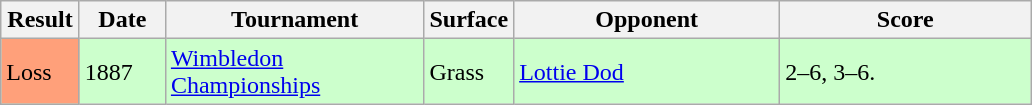<table class="sortable wikitable">
<tr>
<th style="width:45px">Result</th>
<th style="width:50px">Date</th>
<th style="width:165px">Tournament</th>
<th style="width:50px">Surface</th>
<th style="width:170px">Opponent</th>
<th style="width:160px" class="unsortable">Score</th>
</tr>
<tr style="background:#cfc;">
<td style="background:#ffa07a;">Loss</td>
<td>1887</td>
<td><a href='#'>Wimbledon Championships</a></td>
<td>Grass</td>
<td> <a href='#'>Lottie Dod</a></td>
<td>2–6, 3–6.</td>
</tr>
</table>
